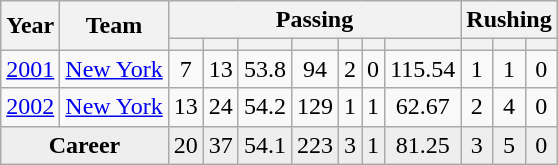<table class="wikitable sortable" style="text-align:center">
<tr>
<th rowspan=2>Year</th>
<th rowspan=2>Team</th>
<th colspan=7>Passing</th>
<th colspan=3>Rushing</th>
</tr>
<tr>
<th></th>
<th></th>
<th></th>
<th></th>
<th></th>
<th></th>
<th></th>
<th></th>
<th></th>
<th></th>
</tr>
<tr>
<td><a href='#'>2001</a></td>
<td><a href='#'>New York</a></td>
<td>7</td>
<td>13</td>
<td>53.8</td>
<td>94</td>
<td>2</td>
<td>0</td>
<td>115.54</td>
<td>1</td>
<td>1</td>
<td>0</td>
</tr>
<tr>
<td><a href='#'>2002</a></td>
<td><a href='#'>New York</a></td>
<td>13</td>
<td>24</td>
<td>54.2</td>
<td>129</td>
<td>1</td>
<td>1</td>
<td>62.67</td>
<td>2</td>
<td>4</td>
<td>0</td>
</tr>
<tr class="sortbottom" style="background:#eee;">
<td colspan=2><strong>Career</strong></td>
<td>20</td>
<td>37</td>
<td>54.1</td>
<td>223</td>
<td>3</td>
<td>1</td>
<td>81.25</td>
<td>3</td>
<td>5</td>
<td>0</td>
</tr>
</table>
